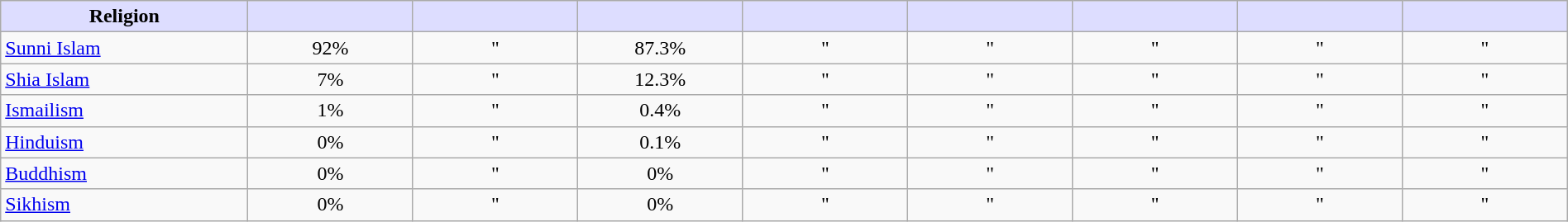<table class="wikitable sortable" style="width:100%; float:left;">
<tr>
<th style="background:#ddf; width:15%;">Religion</th>
<th style="background:#ddf; width:10%;"></th>
<th style="background:#ddf; width:10%;"></th>
<th style="background:#ddf; width:10%;"></th>
<th style="background:#ddf; width:10%;"></th>
<th style="background:#ddf; width:10%;"></th>
<th style="background:#ddf; width:10%;"></th>
<th style="background:#ddf; width:10%;"></th>
<th style="background:#ddf; width:10%;"></th>
</tr>
<tr>
<td><a href='#'>Sunni Islam</a></td>
<td align=center>92%</td>
<td align=center>"</td>
<td align=center>87.3%</td>
<td align=center>"</td>
<td align=center>"</td>
<td align=center>"</td>
<td align=center>"</td>
<td align=center>"</td>
</tr>
<tr>
<td><a href='#'>Shia Islam</a></td>
<td align=center>7%</td>
<td align=center>"</td>
<td align=center>12.3%</td>
<td align=center>"</td>
<td align=center>"</td>
<td align=center>"</td>
<td align=center>"</td>
<td align=center>"</td>
</tr>
<tr>
<td><a href='#'>Ismailism</a></td>
<td align=center>1%</td>
<td align=center>"</td>
<td align=center>0.4%</td>
<td align=center>"</td>
<td align=center>"</td>
<td align=center>"</td>
<td align=center>"</td>
<td align=center>"</td>
</tr>
<tr>
<td><a href='#'>Hinduism</a></td>
<td align=center>0%</td>
<td align=center>"</td>
<td align=center>0.1%</td>
<td align=center>"</td>
<td align=center>"</td>
<td align=center>"</td>
<td align=center>"</td>
<td align=center>"</td>
</tr>
<tr>
<td><a href='#'>Buddhism</a></td>
<td align=center>0%</td>
<td align=center>"</td>
<td align=center>0%</td>
<td align=center>"</td>
<td align=center>"</td>
<td align=center>"</td>
<td align=center>"</td>
<td align=center>"</td>
</tr>
<tr>
<td><a href='#'>Sikhism</a></td>
<td align=center>0%</td>
<td align=center>"</td>
<td align=center>0%</td>
<td align=center>"</td>
<td align=center>"</td>
<td align=center>"</td>
<td align=center>"</td>
<td align=center>"</td>
</tr>
</table>
